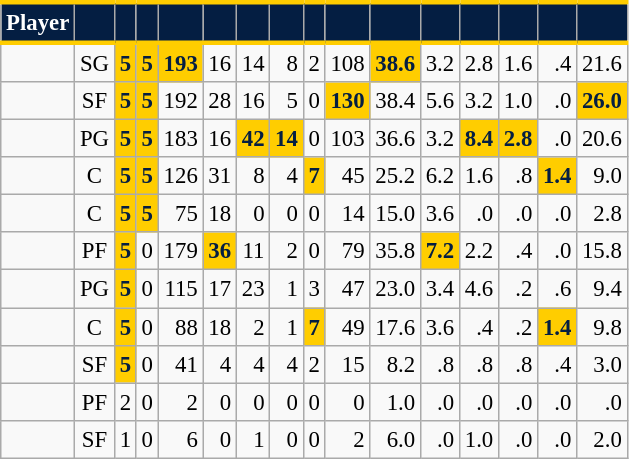<table class="wikitable sortable" style="font-size: 95%; text-align:right;">
<tr>
<th style="background:#041E42; color:#FFFFFF; border-top:#FFCD00 3px solid; border-bottom:#FFCD00 3px solid;">Player</th>
<th style="background:#041E42; color:#FFFFFF; border-top:#FFCD00 3px solid; border-bottom:#FFCD00 3px solid;"></th>
<th style="background:#041E42; color:#FFFFFF; border-top:#FFCD00 3px solid; border-bottom:#FFCD00 3px solid;"></th>
<th style="background:#041E42; color:#FFFFFF; border-top:#FFCD00 3px solid; border-bottom:#FFCD00 3px solid;"></th>
<th style="background:#041E42; color:#FFFFFF; border-top:#FFCD00 3px solid; border-bottom:#FFCD00 3px solid;"></th>
<th style="background:#041E42; color:#FFFFFF; border-top:#FFCD00 3px solid; border-bottom:#FFCD00 3px solid;"></th>
<th style="background:#041E42; color:#FFFFFF; border-top:#FFCD00 3px solid; border-bottom:#FFCD00 3px solid;"></th>
<th style="background:#041E42; color:#FFFFFF; border-top:#FFCD00 3px solid; border-bottom:#FFCD00 3px solid;"></th>
<th style="background:#041E42; color:#FFFFFF; border-top:#FFCD00 3px solid; border-bottom:#FFCD00 3px solid;"></th>
<th style="background:#041E42; color:#FFFFFF; border-top:#FFCD00 3px solid; border-bottom:#FFCD00 3px solid;"></th>
<th style="background:#041E42; color:#FFFFFF; border-top:#FFCD00 3px solid; border-bottom:#FFCD00 3px solid;"></th>
<th style="background:#041E42; color:#FFFFFF; border-top:#FFCD00 3px solid; border-bottom:#FFCD00 3px solid;"></th>
<th style="background:#041E42; color:#FFFFFF; border-top:#FFCD00 3px solid; border-bottom:#FFCD00 3px solid;"></th>
<th style="background:#041E42; color:#FFFFFF; border-top:#FFCD00 3px solid; border-bottom:#FFCD00 3px solid;"></th>
<th style="background:#041E42; color:#FFFFFF; border-top:#FFCD00 3px solid; border-bottom:#FFCD00 3px solid;"></th>
<th style="background:#041E42; color:#FFFFFF; border-top:#FFCD00 3px solid; border-bottom:#FFCD00 3px solid;"></th>
</tr>
<tr>
<td style="text-align:left;"></td>
<td style="text-align:center;">SG</td>
<td style="background:#FFCD00; color:#041E42;"><strong>5</strong></td>
<td style="background:#FFCD00; color:#041E42;"><strong>5</strong></td>
<td style="background:#FFCD00; color:#041E42;"><strong>193</strong></td>
<td>16</td>
<td>14</td>
<td>8</td>
<td>2</td>
<td>108</td>
<td style="background:#FFCD00; color:#041E42;"><strong>38.6</strong></td>
<td>3.2</td>
<td>2.8</td>
<td>1.6</td>
<td>.4</td>
<td>21.6</td>
</tr>
<tr>
<td style="text-align:left;"></td>
<td style="text-align:center;">SF</td>
<td style="background:#FFCD00; color:#041E42;"><strong>5</strong></td>
<td style="background:#FFCD00; color:#041E42;"><strong>5</strong></td>
<td>192</td>
<td>28</td>
<td>16</td>
<td>5</td>
<td>0</td>
<td style="background:#FFCD00; color:#041E42;"><strong>130</strong></td>
<td>38.4</td>
<td>5.6</td>
<td>3.2</td>
<td>1.0</td>
<td>.0</td>
<td style="background:#FFCD00; color:#041E42;"><strong>26.0</strong></td>
</tr>
<tr>
<td style="text-align:left;"></td>
<td style="text-align:center;">PG</td>
<td style="background:#FFCD00; color:#041E42;"><strong>5</strong></td>
<td style="background:#FFCD00; color:#041E42;"><strong>5</strong></td>
<td>183</td>
<td>16</td>
<td style="background:#FFCD00; color:#041E42;"><strong>42</strong></td>
<td style="background:#FFCD00; color:#041E42;"><strong>14</strong></td>
<td>0</td>
<td>103</td>
<td>36.6</td>
<td>3.2</td>
<td style="background:#FFCD00; color:#041E42;"><strong>8.4</strong></td>
<td style="background:#FFCD00; color:#041E42;"><strong>2.8</strong></td>
<td>.0</td>
<td>20.6</td>
</tr>
<tr>
<td style="text-align:left;"></td>
<td style="text-align:center;">C</td>
<td style="background:#FFCD00; color:#041E42;"><strong>5</strong></td>
<td style="background:#FFCD00; color:#041E42;"><strong>5</strong></td>
<td>126</td>
<td>31</td>
<td>8</td>
<td>4</td>
<td style="background:#FFCD00; color:#041E42;"><strong>7</strong></td>
<td>45</td>
<td>25.2</td>
<td>6.2</td>
<td>1.6</td>
<td>.8</td>
<td style="background:#FFCD00; color:#041E42;"><strong>1.4</strong></td>
<td>9.0</td>
</tr>
<tr>
<td style="text-align:left;"></td>
<td style="text-align:center;">C</td>
<td style="background:#FFCD00; color:#041E42;"><strong>5</strong></td>
<td style="background:#FFCD00; color:#041E42;"><strong>5</strong></td>
<td>75</td>
<td>18</td>
<td>0</td>
<td>0</td>
<td>0</td>
<td>14</td>
<td>15.0</td>
<td>3.6</td>
<td>.0</td>
<td>.0</td>
<td>.0</td>
<td>2.8</td>
</tr>
<tr>
<td style="text-align:left;"></td>
<td style="text-align:center;">PF</td>
<td style="background:#FFCD00; color:#041E42;"><strong>5</strong></td>
<td>0</td>
<td>179</td>
<td style="background:#FFCD00; color:#041E42;"><strong>36</strong></td>
<td>11</td>
<td>2</td>
<td>0</td>
<td>79</td>
<td>35.8</td>
<td style="background:#FFCD00; color:#041E42;"><strong>7.2</strong></td>
<td>2.2</td>
<td>.4</td>
<td>.0</td>
<td>15.8</td>
</tr>
<tr>
<td style="text-align:left;"></td>
<td style="text-align:center;">PG</td>
<td style="background:#FFCD00; color:#041E42;"><strong>5</strong></td>
<td>0</td>
<td>115</td>
<td>17</td>
<td>23</td>
<td>1</td>
<td>3</td>
<td>47</td>
<td>23.0</td>
<td>3.4</td>
<td>4.6</td>
<td>.2</td>
<td>.6</td>
<td>9.4</td>
</tr>
<tr>
<td style="text-align:left;"></td>
<td style="text-align:center;">C</td>
<td style="background:#FFCD00; color:#041E42;"><strong>5</strong></td>
<td>0</td>
<td>88</td>
<td>18</td>
<td>2</td>
<td>1</td>
<td style="background:#FFCD00; color:#041E42;"><strong>7</strong></td>
<td>49</td>
<td>17.6</td>
<td>3.6</td>
<td>.4</td>
<td>.2</td>
<td style="background:#FFCD00; color:#041E42;"><strong>1.4</strong></td>
<td>9.8</td>
</tr>
<tr>
<td style="text-align:left;"></td>
<td style="text-align:center;">SF</td>
<td style="background:#FFCD00; color:#041E42;"><strong>5</strong></td>
<td>0</td>
<td>41</td>
<td>4</td>
<td>4</td>
<td>4</td>
<td>2</td>
<td>15</td>
<td>8.2</td>
<td>.8</td>
<td>.8</td>
<td>.8</td>
<td>.4</td>
<td>3.0</td>
</tr>
<tr>
<td style="text-align:left;"></td>
<td style="text-align:center;">PF</td>
<td>2</td>
<td>0</td>
<td>2</td>
<td>0</td>
<td>0</td>
<td>0</td>
<td>0</td>
<td>0</td>
<td>1.0</td>
<td>.0</td>
<td>.0</td>
<td>.0</td>
<td>.0</td>
<td>.0</td>
</tr>
<tr>
<td style="text-align:left;"></td>
<td style="text-align:center;">SF</td>
<td>1</td>
<td>0</td>
<td>6</td>
<td>0</td>
<td>1</td>
<td>0</td>
<td>0</td>
<td>2</td>
<td>6.0</td>
<td>.0</td>
<td>1.0</td>
<td>.0</td>
<td>.0</td>
<td>2.0</td>
</tr>
</table>
